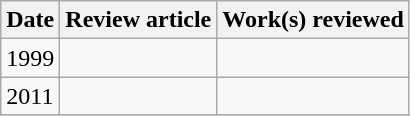<table class='wikitable sortable'>
<tr>
<th>Date</th>
<th class='unsortable'>Review article</th>
<th class='unsortable'>Work(s) reviewed</th>
</tr>
<tr>
<td>1999</td>
<td></td>
<td></td>
</tr>
<tr>
<td>2011</td>
<td></td>
<td></td>
</tr>
<tr>
</tr>
</table>
